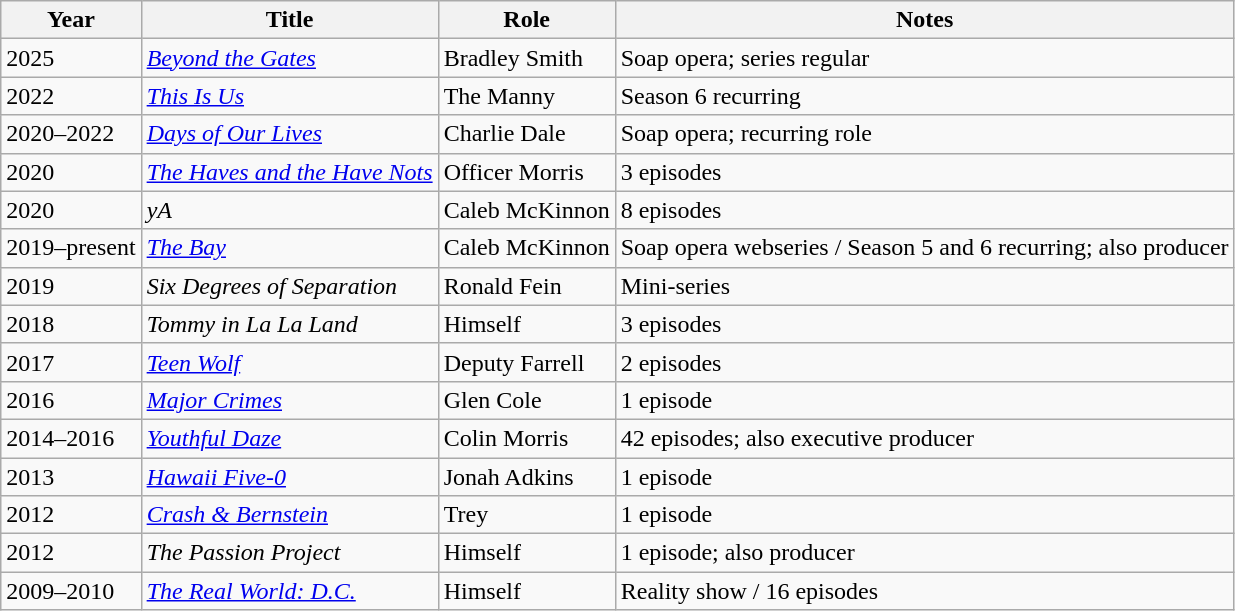<table class="wikitable sortable">
<tr>
<th>Year</th>
<th>Title</th>
<th>Role</th>
<th>Notes</th>
</tr>
<tr>
<td>2025</td>
<td><em><a href='#'>Beyond the Gates</a></em></td>
<td>Bradley Smith</td>
<td>Soap opera; series regular</td>
</tr>
<tr>
<td>2022</td>
<td><em><a href='#'>This Is Us</a></em></td>
<td>The Manny</td>
<td>Season 6 recurring</td>
</tr>
<tr>
<td>2020–2022</td>
<td><em><a href='#'>Days of Our Lives</a></em></td>
<td>Charlie Dale</td>
<td>Soap opera; recurring role</td>
</tr>
<tr>
<td>2020</td>
<td><em><a href='#'>The Haves and the Have Nots</a></em></td>
<td>Officer Morris</td>
<td>3 episodes</td>
</tr>
<tr>
<td>2020</td>
<td><em>yA</em></td>
<td>Caleb McKinnon</td>
<td>8 episodes</td>
</tr>
<tr>
<td>2019–present</td>
<td><em><a href='#'>The Bay</a></em></td>
<td>Caleb McKinnon</td>
<td>Soap opera webseries / Season 5 and 6 recurring; also producer</td>
</tr>
<tr>
<td>2019</td>
<td><em>Six Degrees of Separation</em></td>
<td>Ronald Fein</td>
<td>Mini-series</td>
</tr>
<tr>
<td>2018</td>
<td><em>Tommy in La La Land</em></td>
<td>Himself</td>
<td>3 episodes</td>
</tr>
<tr>
<td>2017</td>
<td><em><a href='#'>Teen Wolf</a></em></td>
<td>Deputy Farrell</td>
<td>2 episodes</td>
</tr>
<tr>
<td>2016</td>
<td><em><a href='#'>Major Crimes</a></em></td>
<td>Glen Cole</td>
<td>1 episode</td>
</tr>
<tr>
<td>2014–2016</td>
<td><em><a href='#'>Youthful Daze</a></em></td>
<td>Colin Morris</td>
<td>42 episodes; also executive producer</td>
</tr>
<tr>
<td>2013</td>
<td><em><a href='#'>Hawaii Five-0</a></em></td>
<td>Jonah Adkins</td>
<td>1 episode</td>
</tr>
<tr>
<td>2012</td>
<td><em><a href='#'>Crash & Bernstein</a></em></td>
<td>Trey</td>
<td>1 episode</td>
</tr>
<tr>
<td>2012</td>
<td><em>The Passion Project</em></td>
<td>Himself</td>
<td>1 episode; also producer</td>
</tr>
<tr>
<td>2009–2010</td>
<td><em><a href='#'>The Real World: D.C.</a></em></td>
<td>Himself</td>
<td>Reality show / 16 episodes</td>
</tr>
</table>
